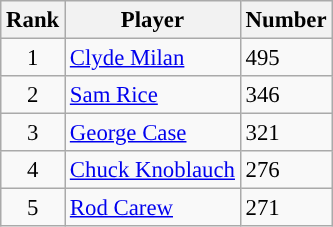<table class="wikitable" style="font-size: 95%; text-align:left;">
<tr>
<th>Rank</th>
<th>Player</th>
<th>Number</th>
</tr>
<tr>
<td align="center">1</td>
<td><a href='#'>Clyde Milan</a></td>
<td>495</td>
</tr>
<tr>
<td align="center">2</td>
<td><a href='#'>Sam Rice</a></td>
<td>346</td>
</tr>
<tr>
<td align="center">3</td>
<td><a href='#'>George Case</a></td>
<td>321</td>
</tr>
<tr>
<td align="center">4</td>
<td><a href='#'>Chuck Knoblauch</a></td>
<td>276</td>
</tr>
<tr>
<td align="center">5</td>
<td><a href='#'>Rod Carew</a></td>
<td>271</td>
</tr>
</table>
